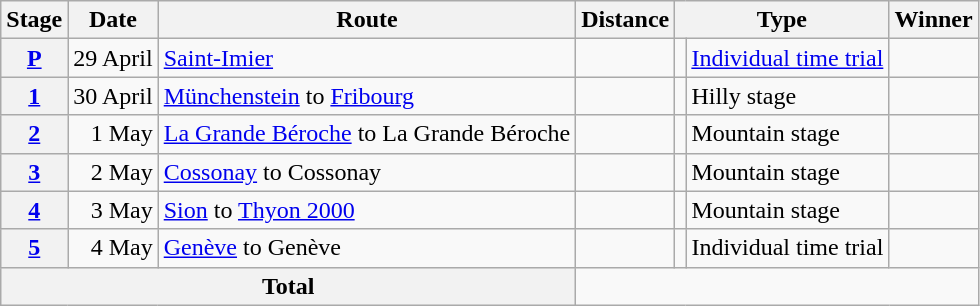<table class="wikitable">
<tr>
<th scope=col>Stage</th>
<th scope=col>Date</th>
<th scope=col>Route</th>
<th scope=col>Distance</th>
<th scope=col colspan="2">Type</th>
<th scope=col>Winner</th>
</tr>
<tr>
<th scope="row"><a href='#'>P</a></th>
<td style="text-align:right;">29 April</td>
<td><a href='#'>Saint-Imier</a></td>
<td style="text-align:center;"></td>
<td></td>
<td><a href='#'>Individual time trial</a></td>
<td></td>
</tr>
<tr>
<th scope="row"><a href='#'>1</a></th>
<td style="text-align:right;">30 April</td>
<td><a href='#'>Münchenstein</a> to <a href='#'>Fribourg</a></td>
<td style="text-align:center;"></td>
<td></td>
<td>Hilly stage</td>
<td></td>
</tr>
<tr>
<th scope="row"><a href='#'>2</a></th>
<td style="text-align:right;">1 May</td>
<td><a href='#'>La Grande Béroche</a> to La Grande Béroche</td>
<td style="text-align:center;"></td>
<td></td>
<td>Mountain stage</td>
<td></td>
</tr>
<tr>
<th scope="row"><a href='#'>3</a></th>
<td style="text-align:right;">2 May</td>
<td><a href='#'>Cossonay</a> to Cossonay</td>
<td style="text-align:center;"></td>
<td></td>
<td>Mountain stage</td>
<td></td>
</tr>
<tr>
<th scope="row"><a href='#'>4</a></th>
<td style="text-align:right;">3 May</td>
<td><a href='#'>Sion</a> to <a href='#'>Thyon 2000</a></td>
<td style="text-align:center;"></td>
<td></td>
<td>Mountain stage</td>
<td></td>
</tr>
<tr>
<th scope="row"><a href='#'>5</a></th>
<td style="text-align:right;">4 May</td>
<td><a href='#'>Genève</a> to Genève</td>
<td style="text-align:center;"></td>
<td></td>
<td>Individual time trial</td>
<td></td>
</tr>
<tr>
<th colspan="3">Total</th>
<td colspan="4" style="text-align:center;"></td>
</tr>
</table>
